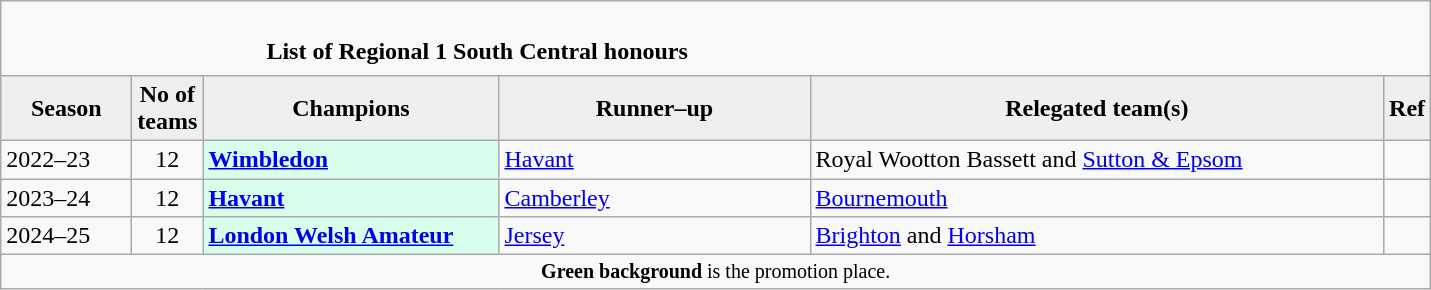<table class="wikitable" style="text-align: left;">
<tr>
<td colspan="11" cellpadding="0" cellspacing="0"><br><table border="0" style="width:90%;" cellpadding="0" cellspacing="0">
<tr>
<td style="width:20%; border:0;"></td>
<td style="border:0;"><strong> List of Regional 1 South Central honours</strong></td>
<td style="width:20%; border:0;"></td>
</tr>
</table>
</td>
</tr>
<tr>
<th style="background:#efefef; width:80px;">Season</th>
<th style="background:#efefef; width:40px;">No of teams</th>
<th style="background:#efefef; width:190px;">Champions</th>
<th style="background:#efefef; width:200px;">Runner–up</th>
<th style="background:#efefef; width:375px;">Relegated team(s)</th>
<th style="background:#efefef; width:20px;">Ref</th>
</tr>
<tr align=left>
<td>2022–23</td>
<td style="text-align: center;">12</td>
<td style="background:#d8ffeb;"><strong><a href='#'>Wimbledon</a></strong></td>
<td><a href='#'>Havant</a></td>
<td>Royal Wootton Bassett and <a href='#'>Sutton & Epsom</a></td>
<td></td>
</tr>
<tr align=left>
<td>2023–24</td>
<td style="text-align: center;">12</td>
<td style="background:#d8ffeb;"><strong><a href='#'>Havant</a></strong></td>
<td><a href='#'>Camberley</a></td>
<td><a href='#'>Bournemouth</a> </td>
<td></td>
</tr>
<tr align=left>
<td>2024–25</td>
<td style="text-align: center;">12</td>
<td style="background:#d8ffeb;"><strong><a href='#'>London Welsh Amateur</a></strong></td>
<td><a href='#'>Jersey</a></td>
<td><a href='#'>Brighton</a> and <a href='#'>Horsham</a></td>
<td></td>
</tr>
<tr>
<td colspan="15"  style="border:0; font-size:smaller; text-align:center;"><span><strong>Green background</strong></span> is the promotion place.</td>
</tr>
</table>
